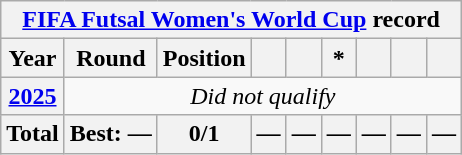<table class="wikitable" style="text-align: center;">
<tr>
<th colspan="9"><a href='#'>FIFA Futsal Women's World Cup</a> record</th>
</tr>
<tr>
<th>Year</th>
<th>Round</th>
<th>Position</th>
<th></th>
<th></th>
<th>*</th>
<th></th>
<th></th>
<th></th>
</tr>
<tr>
<th> <a href='#'>2025</a></th>
<td colspan="8"><em>Did not qualify</em></td>
</tr>
<tr>
<th>Total</th>
<th>Best: —</th>
<th>0/1</th>
<th>—</th>
<th>—</th>
<th>—</th>
<th>—</th>
<th>—</th>
<th>—</th>
</tr>
</table>
